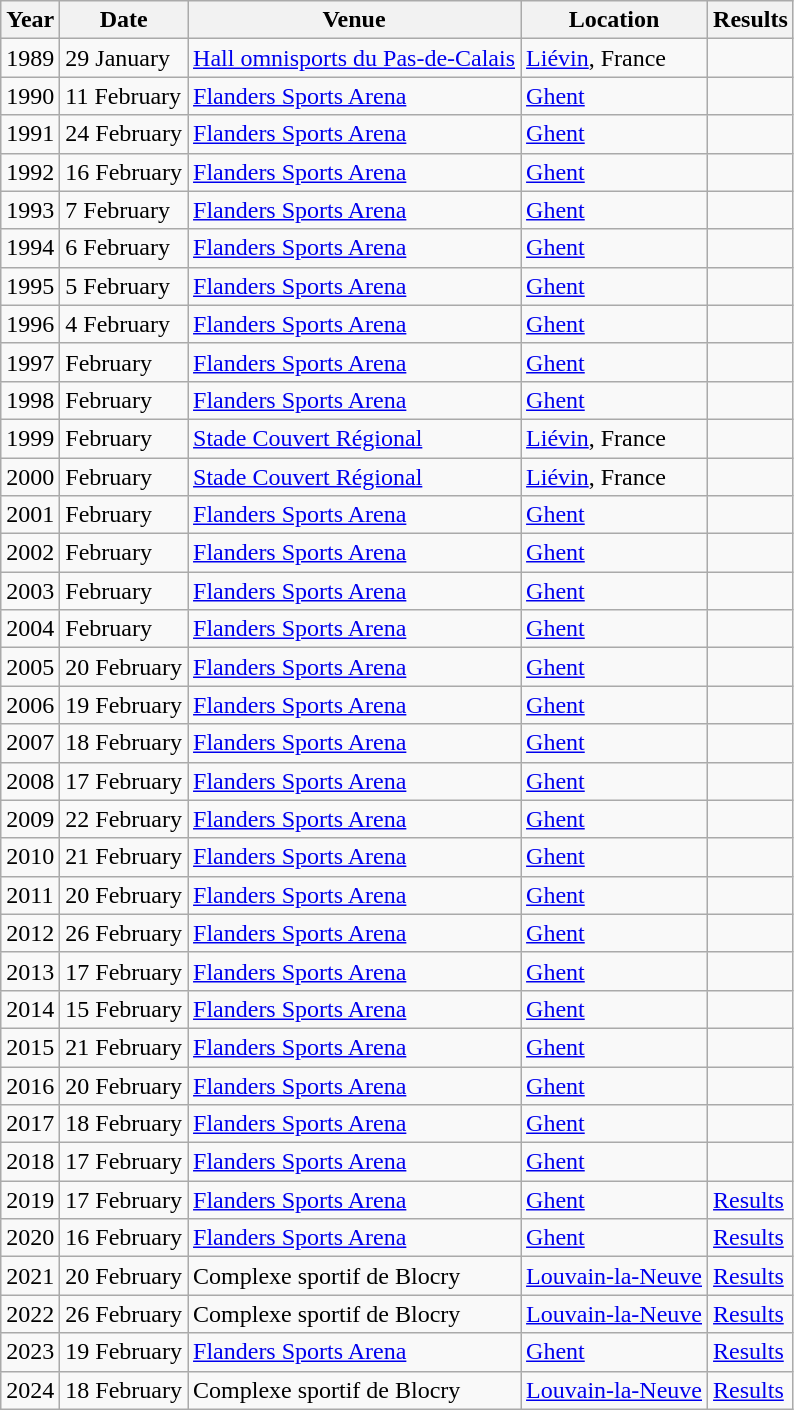<table class="wikitable">
<tr>
<th>Year</th>
<th>Date</th>
<th>Venue</th>
<th>Location</th>
<th>Results</th>
</tr>
<tr>
<td>1989</td>
<td>29 January</td>
<td><a href='#'>Hall omnisports du Pas-de-Calais</a></td>
<td><a href='#'>Liévin</a>, France</td>
<td></td>
</tr>
<tr>
<td>1990</td>
<td>11 February</td>
<td><a href='#'>Flanders Sports Arena</a></td>
<td><a href='#'>Ghent</a></td>
<td></td>
</tr>
<tr>
<td>1991</td>
<td>24 February</td>
<td><a href='#'>Flanders Sports Arena</a></td>
<td><a href='#'>Ghent</a></td>
<td></td>
</tr>
<tr>
<td>1992</td>
<td>16 February</td>
<td><a href='#'>Flanders Sports Arena</a></td>
<td><a href='#'>Ghent</a></td>
<td></td>
</tr>
<tr>
<td>1993</td>
<td>7 February</td>
<td><a href='#'>Flanders Sports Arena</a></td>
<td><a href='#'>Ghent</a></td>
<td></td>
</tr>
<tr>
<td>1994</td>
<td>6 February</td>
<td><a href='#'>Flanders Sports Arena</a></td>
<td><a href='#'>Ghent</a></td>
<td></td>
</tr>
<tr>
<td>1995</td>
<td>5 February</td>
<td><a href='#'>Flanders Sports Arena</a></td>
<td><a href='#'>Ghent</a></td>
<td></td>
</tr>
<tr>
<td>1996</td>
<td>4 February</td>
<td><a href='#'>Flanders Sports Arena</a></td>
<td><a href='#'>Ghent</a></td>
<td></td>
</tr>
<tr>
<td>1997</td>
<td>February</td>
<td><a href='#'>Flanders Sports Arena</a></td>
<td><a href='#'>Ghent</a></td>
<td></td>
</tr>
<tr>
<td>1998</td>
<td>February</td>
<td><a href='#'>Flanders Sports Arena</a></td>
<td><a href='#'>Ghent</a></td>
<td></td>
</tr>
<tr>
<td>1999</td>
<td>February</td>
<td><a href='#'>Stade Couvert Régional</a></td>
<td><a href='#'>Liévin</a>, France</td>
<td></td>
</tr>
<tr>
<td>2000</td>
<td>February</td>
<td><a href='#'>Stade Couvert Régional</a></td>
<td><a href='#'>Liévin</a>, France</td>
<td></td>
</tr>
<tr>
<td>2001</td>
<td>February</td>
<td><a href='#'>Flanders Sports Arena</a></td>
<td><a href='#'>Ghent</a></td>
<td></td>
</tr>
<tr>
<td>2002</td>
<td>February</td>
<td><a href='#'>Flanders Sports Arena</a></td>
<td><a href='#'>Ghent</a></td>
<td></td>
</tr>
<tr>
<td>2003</td>
<td>February</td>
<td><a href='#'>Flanders Sports Arena</a></td>
<td><a href='#'>Ghent</a></td>
<td></td>
</tr>
<tr>
<td>2004</td>
<td>February</td>
<td><a href='#'>Flanders Sports Arena</a></td>
<td><a href='#'>Ghent</a></td>
<td></td>
</tr>
<tr>
<td>2005</td>
<td>20 February</td>
<td><a href='#'>Flanders Sports Arena</a></td>
<td><a href='#'>Ghent</a></td>
<td></td>
</tr>
<tr>
<td>2006</td>
<td>19 February</td>
<td><a href='#'>Flanders Sports Arena</a></td>
<td><a href='#'>Ghent</a></td>
<td></td>
</tr>
<tr>
<td>2007</td>
<td>18 February</td>
<td><a href='#'>Flanders Sports Arena</a></td>
<td><a href='#'>Ghent</a></td>
<td></td>
</tr>
<tr>
<td>2008</td>
<td>17 February</td>
<td><a href='#'>Flanders Sports Arena</a></td>
<td><a href='#'>Ghent</a></td>
<td></td>
</tr>
<tr>
<td>2009</td>
<td>22 February</td>
<td><a href='#'>Flanders Sports Arena</a></td>
<td><a href='#'>Ghent</a></td>
<td></td>
</tr>
<tr>
<td>2010</td>
<td>21 February</td>
<td><a href='#'>Flanders Sports Arena</a></td>
<td><a href='#'>Ghent</a></td>
<td></td>
</tr>
<tr>
<td>2011</td>
<td>20 February</td>
<td><a href='#'>Flanders Sports Arena</a></td>
<td><a href='#'>Ghent</a></td>
<td></td>
</tr>
<tr>
<td>2012</td>
<td>26 February</td>
<td><a href='#'>Flanders Sports Arena</a></td>
<td><a href='#'>Ghent</a></td>
<td></td>
</tr>
<tr>
<td>2013</td>
<td>17 February</td>
<td><a href='#'>Flanders Sports Arena</a></td>
<td><a href='#'>Ghent</a></td>
<td></td>
</tr>
<tr>
<td>2014</td>
<td>15 February</td>
<td><a href='#'>Flanders Sports Arena</a></td>
<td><a href='#'>Ghent</a></td>
<td></td>
</tr>
<tr>
<td>2015</td>
<td>21 February</td>
<td><a href='#'>Flanders Sports Arena</a></td>
<td><a href='#'>Ghent</a></td>
<td></td>
</tr>
<tr>
<td>2016</td>
<td>20 February</td>
<td><a href='#'>Flanders Sports Arena</a></td>
<td><a href='#'>Ghent</a></td>
<td></td>
</tr>
<tr>
<td>2017</td>
<td>18 February</td>
<td><a href='#'>Flanders Sports Arena</a></td>
<td><a href='#'>Ghent</a></td>
<td></td>
</tr>
<tr>
<td>2018</td>
<td>17 February</td>
<td><a href='#'>Flanders Sports Arena</a></td>
<td><a href='#'>Ghent</a></td>
<td></td>
</tr>
<tr>
<td>2019</td>
<td>17 February</td>
<td><a href='#'>Flanders Sports Arena</a></td>
<td><a href='#'>Ghent</a></td>
<td><a href='#'>Results</a></td>
</tr>
<tr>
<td>2020</td>
<td>16 February</td>
<td><a href='#'>Flanders Sports Arena</a></td>
<td><a href='#'>Ghent</a></td>
<td><a href='#'>Results</a></td>
</tr>
<tr>
<td>2021</td>
<td>20 February</td>
<td>Complexe sportif de Blocry</td>
<td><a href='#'>Louvain-la-Neuve</a></td>
<td><a href='#'>Results</a></td>
</tr>
<tr>
<td>2022</td>
<td>26 February</td>
<td>Complexe sportif de Blocry</td>
<td><a href='#'>Louvain-la-Neuve</a></td>
<td><a href='#'>Results</a></td>
</tr>
<tr>
<td>2023</td>
<td>19 February</td>
<td><a href='#'>Flanders Sports Arena</a></td>
<td><a href='#'>Ghent</a></td>
<td><a href='#'>Results</a></td>
</tr>
<tr>
<td>2024</td>
<td>18 February</td>
<td>Complexe sportif de Blocry</td>
<td><a href='#'>Louvain-la-Neuve</a></td>
<td><a href='#'>Results</a></td>
</tr>
</table>
